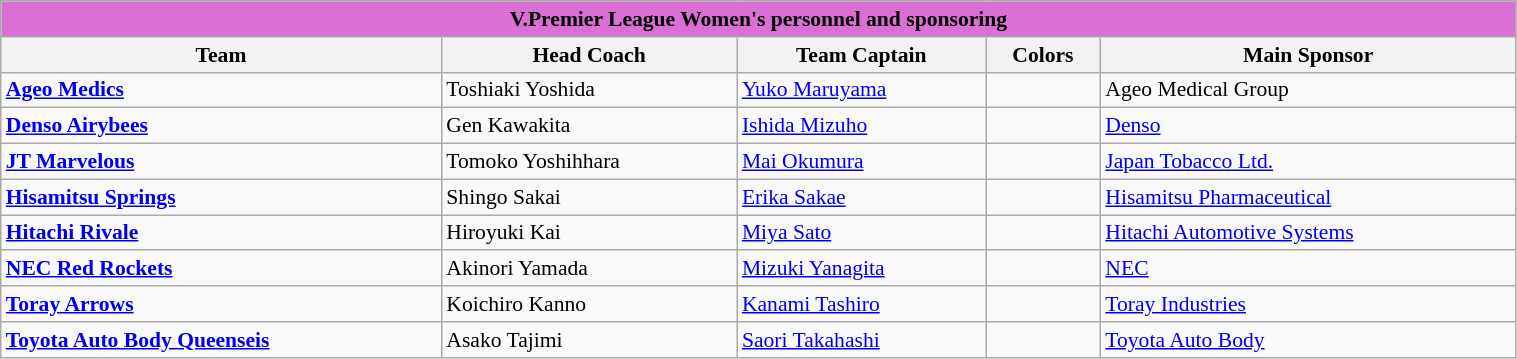<table class="wikitable" style="font-size:90%; width: 80%; text-align:left;">
<tr>
<th style=background:orchid colspan=8><span>V.Premier League Women's personnel and sponsoring </span></th>
</tr>
<tr>
<th>Team</th>
<th>Head Coach</th>
<th>Team Captain</th>
<th>Colors</th>
<th>Main Sponsor</th>
</tr>
<tr>
<td><strong><a href='#'>Ageo Medics</a></strong></td>
<td> Toshiaki Yoshida</td>
<td> <a href='#'>Yuko Maruyama</a></td>
<td align=center> </td>
<td>Ageo Medical Group</td>
</tr>
<tr>
<td><strong><a href='#'>Denso Airybees</a></strong></td>
<td> Gen Kawakita</td>
<td> <a href='#'>Ishida Mizuho</a></td>
<td align=center> </td>
<td><a href='#'>Denso</a></td>
</tr>
<tr>
<td><strong><a href='#'>JT Marvelous</a></strong></td>
<td> Tomoko Yoshihhara</td>
<td> <a href='#'>Mai Okumura</a></td>
<td align=center> </td>
<td><a href='#'>Japan Tobacco Ltd.</a></td>
</tr>
<tr>
<td><strong><a href='#'>Hisamitsu Springs</a></strong></td>
<td> Shingo Sakai</td>
<td> <a href='#'>Erika Sakae</a></td>
<td align=center> </td>
<td><a href='#'>Hisamitsu Pharmaceutical</a></td>
</tr>
<tr>
<td><strong><a href='#'>Hitachi Rivale</a></strong></td>
<td> Hiroyuki Kai</td>
<td> <a href='#'>Miya Sato</a></td>
<td align=center> </td>
<td><a href='#'>Hitachi Automotive Systems</a></td>
</tr>
<tr>
<td><strong><a href='#'>NEC Red Rockets</a></strong></td>
<td> Akinori Yamada</td>
<td> <a href='#'>Mizuki Yanagita</a></td>
<td align=center> </td>
<td><a href='#'>NEC</a></td>
</tr>
<tr>
<td><strong><a href='#'>Toray Arrows</a></strong></td>
<td> Koichiro Kanno</td>
<td> <a href='#'>Kanami Tashiro</a></td>
<td align=center> </td>
<td><a href='#'>Toray Industries</a></td>
</tr>
<tr>
<td><strong><a href='#'>Toyota Auto Body Queenseis</a></strong></td>
<td> Asako Tajimi</td>
<td> <a href='#'>Saori Takahashi</a></td>
<td align=center> </td>
<td><a href='#'>Toyota Auto Body</a></td>
</tr>
</table>
